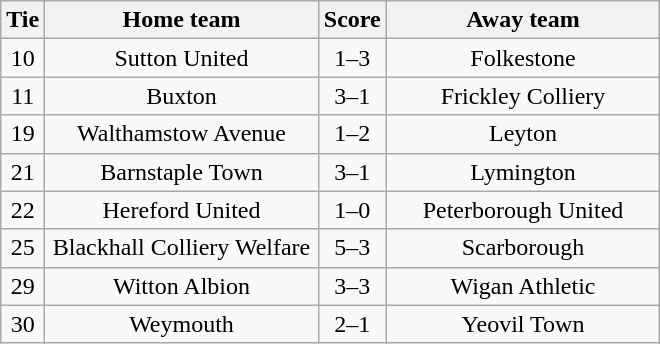<table class="wikitable" style="text-align:center;">
<tr>
<th width=20>Tie</th>
<th width=175>Home team</th>
<th width=20>Score</th>
<th width=175>Away team</th>
</tr>
<tr>
<td>10</td>
<td>Sutton United</td>
<td>1–3</td>
<td>Folkestone</td>
</tr>
<tr>
<td>11</td>
<td>Buxton</td>
<td>3–1</td>
<td>Frickley Colliery</td>
</tr>
<tr>
<td>19</td>
<td>Walthamstow Avenue</td>
<td>1–2</td>
<td>Leyton</td>
</tr>
<tr>
<td>21</td>
<td>Barnstaple Town</td>
<td>3–1</td>
<td>Lymington</td>
</tr>
<tr>
<td>22</td>
<td>Hereford United</td>
<td>1–0</td>
<td>Peterborough United</td>
</tr>
<tr>
<td>25</td>
<td>Blackhall Colliery Welfare</td>
<td>5–3</td>
<td>Scarborough</td>
</tr>
<tr>
<td>29</td>
<td>Witton Albion</td>
<td>3–3</td>
<td>Wigan Athletic</td>
</tr>
<tr>
<td>30</td>
<td>Weymouth</td>
<td>2–1</td>
<td>Yeovil Town</td>
</tr>
</table>
